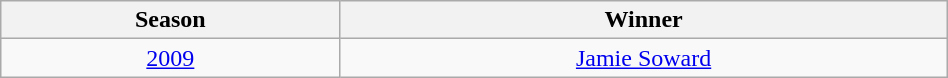<table class="wikitable" width="50%" style="text-align: center;">
<tr>
<th>Season</th>
<th>Winner</th>
</tr>
<tr>
<td><a href='#'>2009</a></td>
<td><a href='#'>Jamie Soward</a></td>
</tr>
</table>
